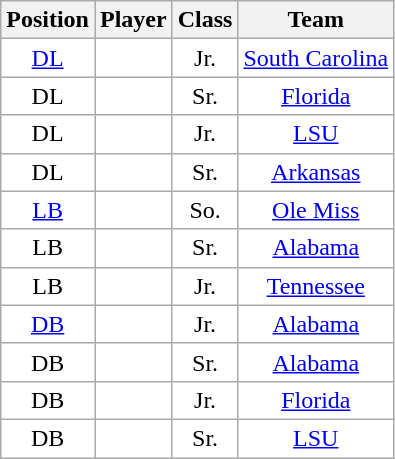<table class="wikitable sortable" border="1">
<tr>
<th>Position</th>
<th>Player</th>
<th>Class</th>
<th>Team</th>
</tr>
<tr>
<td style="text-align:center; background:white"><a href='#'>DL</a></td>
<td style="text-align:center; background:white"></td>
<td style="text-align:center; background:white">Jr.</td>
<td style="text-align:center; background:white"><a href='#'>South Carolina</a></td>
</tr>
<tr>
<td style="text-align:center; background:white">DL</td>
<td style="text-align:center; background:white"></td>
<td style="text-align:center; background:white">Sr.</td>
<td style="text-align:center; background:white"><a href='#'>Florida</a></td>
</tr>
<tr>
<td style="text-align:center; background:white">DL</td>
<td style="text-align:center; background:white"></td>
<td style="text-align:center; background:white">Jr.</td>
<td style="text-align:center; background:white"><a href='#'>LSU</a></td>
</tr>
<tr>
<td style="text-align:center; background:white">DL</td>
<td style="text-align:center; background:white"></td>
<td style="text-align:center; background:white">Sr.</td>
<td style="text-align:center; background:white"><a href='#'>Arkansas</a></td>
</tr>
<tr>
<td style="text-align:center; background:white"><a href='#'>LB</a></td>
<td style="text-align:center; background:white"></td>
<td style="text-align:center; background:white">So.</td>
<td style="text-align:center; background:white"><a href='#'>Ole Miss</a></td>
</tr>
<tr>
<td style="text-align:center; background:white">LB</td>
<td style="text-align:center; background:white"></td>
<td style="text-align:center; background:white">Sr.</td>
<td style="text-align:center; background:white"><a href='#'>Alabama</a></td>
</tr>
<tr>
<td style="text-align:center; background:white">LB</td>
<td style="text-align:center; background:white"></td>
<td style="text-align:center; background:white">Jr.</td>
<td style="text-align:center; background:white"><a href='#'>Tennessee</a></td>
</tr>
<tr>
<td style="text-align:center; background:white"><a href='#'>DB</a></td>
<td style="text-align:center; background:white"></td>
<td style="text-align:center; background:white">Jr.</td>
<td style="text-align:center; background:white"><a href='#'>Alabama</a></td>
</tr>
<tr>
<td style="text-align:center; background:white">DB</td>
<td style="text-align:center; background:white"></td>
<td style="text-align:center; background:white">Sr.</td>
<td style="text-align:center; background:white"><a href='#'>Alabama</a></td>
</tr>
<tr>
<td style="text-align:center; background:white">DB</td>
<td style="text-align:center; background:white"></td>
<td style="text-align:center; background:white">Jr.</td>
<td style="text-align:center; background:white"><a href='#'>Florida</a></td>
</tr>
<tr>
<td style="text-align:center; background:white">DB</td>
<td style="text-align:center; background:white"></td>
<td style="text-align:center; background:white">Sr.</td>
<td style="text-align:center; background:white"><a href='#'>LSU</a></td>
</tr>
</table>
